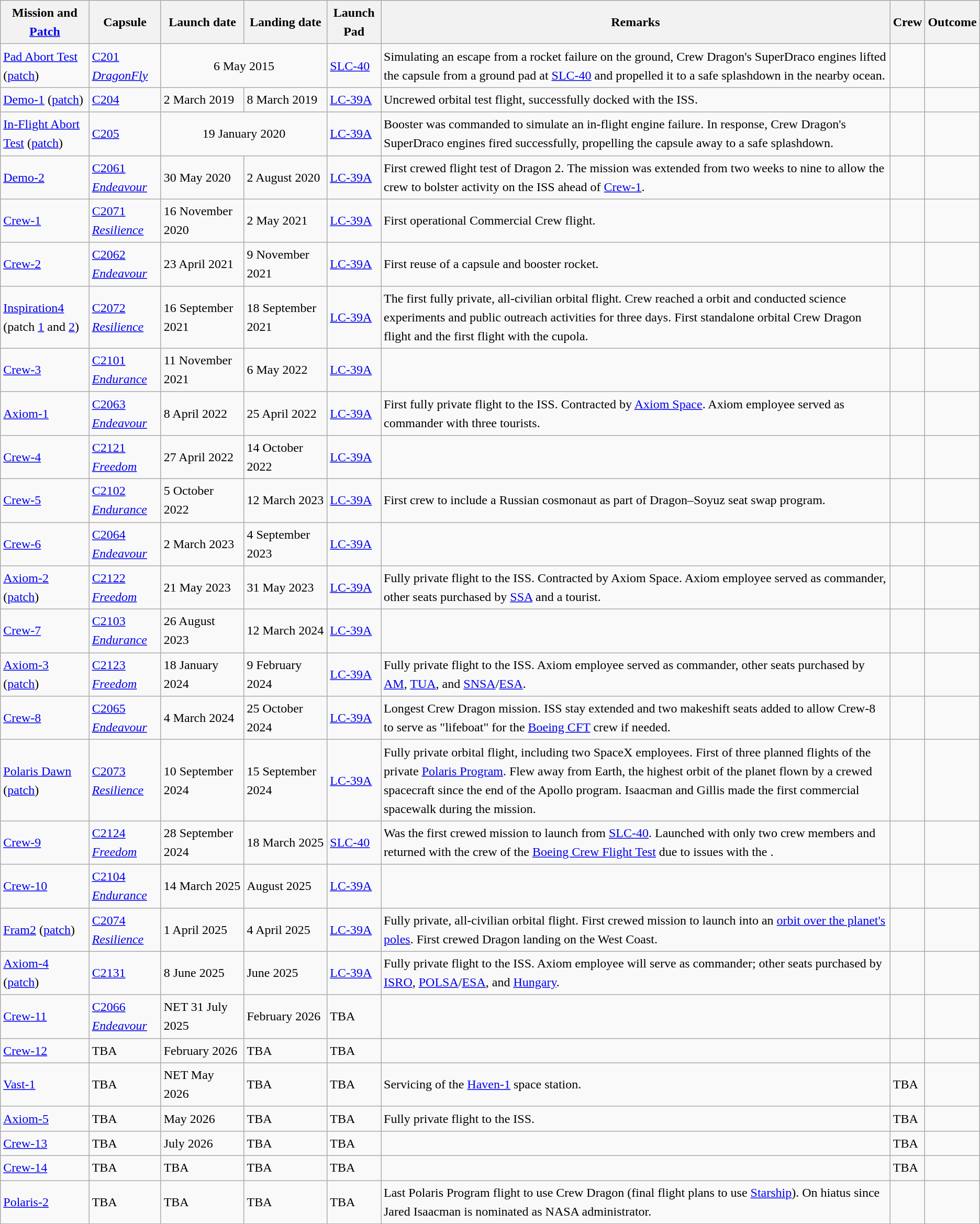<table class="wikitable sticky-header" style="font-size:0.95; line-height:1.5em;">
<tr>
<th>Mission and <a href='#'>Patch</a></th>
<th>Capsule</th>
<th>Launch date</th>
<th>Landing date</th>
<th>Launch Pad</th>
<th>Remarks</th>
<th>Crew</th>
<th>Outcome</th>
</tr>
<tr>
<td><a href='#'>Pad Abort Test</a> (<a href='#'>patch</a>)</td>
<td><a href='#'>C201 <em>DragonFly</em></a></td>
<td colspan="2" style="text-align:center">6 May 2015</td>
<td><a href='#'>SLC-40</a></td>
<td>Simulating an escape from a rocket failure on the ground, Crew Dragon's SuperDraco engines lifted the capsule from a ground pad at <a href='#'>SLC-40</a> and propelled it to a safe splashdown in the nearby ocean.</td>
<td></td>
<td></td>
</tr>
<tr>
<td><a href='#'>Demo-1</a> (<a href='#'>patch</a>)</td>
<td><a href='#'>C204</a></td>
<td>2 March 2019</td>
<td>8 March 2019</td>
<td><a href='#'>LC-39A</a></td>
<td>Uncrewed orbital test flight, successfully docked with the ISS.</td>
<td></td>
<td></td>
</tr>
<tr>
<td><a href='#'>In-Flight Abort Test</a> (<a href='#'>patch</a>)</td>
<td><a href='#'>C205</a></td>
<td colspan="2" style="text-align:center">19 January 2020</td>
<td><a href='#'>LC-39A</a></td>
<td>Booster was commanded to simulate an in-flight engine failure. In response, Crew Dragon's SuperDraco engines fired successfully, propelling the capsule away to a safe splashdown.</td>
<td></td>
<td></td>
</tr>
<tr>
<td><a href='#'>Demo-2</a> </td>
<td><a href='#'>C2061 <em>Endeavour</em></a></td>
<td>30 May 2020</td>
<td>2 August 2020</td>
<td><a href='#'>LC-39A</a></td>
<td>First crewed flight test of Dragon 2. The mission was extended from two weeks to nine to allow the crew to bolster activity on the ISS ahead of <a href='#'>Crew-1</a>.</td>
<td></td>
<td></td>
</tr>
<tr>
<td><a href='#'>Crew-1</a> </td>
<td><a href='#'>C2071 <em>Resilience</em></a></td>
<td>16 November 2020</td>
<td>2 May 2021</td>
<td><a href='#'>LC-39A</a></td>
<td>First operational Commercial Crew flight.</td>
<td></td>
<td></td>
</tr>
<tr>
<td><a href='#'>Crew-2</a> </td>
<td><a href='#'>C2062 <em>Endeavour</em></a></td>
<td>23 April 2021</td>
<td>9 November 2021</td>
<td><a href='#'>LC-39A</a></td>
<td>First reuse of a capsule and booster rocket.</td>
<td></td>
<td></td>
</tr>
<tr>
<td><a href='#'>Inspiration4</a> (patch <a href='#'>1</a> and <a href='#'>2</a>)</td>
<td><a href='#'>C2072 <em>Resilience</em></a></td>
<td>16 September 2021</td>
<td>18 September 2021</td>
<td><a href='#'>LC-39A</a></td>
<td>The first fully private, all-civilian orbital flight. Crew reached a  orbit and conducted science experiments and public outreach activities for three days. First standalone orbital Crew Dragon flight and the first flight with the cupola.</td>
<td></td>
<td></td>
</tr>
<tr>
<td><a href='#'>Crew-3</a> </td>
<td><a href='#'>C2101 <em>Endurance</em></a></td>
<td>11 November 2021</td>
<td>6 May 2022</td>
<td><a href='#'>LC-39A</a></td>
<td></td>
<td></td>
<td></td>
</tr>
<tr>
<td><a href='#'>Axiom-1</a></td>
<td><a href='#'>C2063 <em>Endeavour</em></a></td>
<td>8 April 2022</td>
<td>25 April 2022</td>
<td><a href='#'>LC-39A</a></td>
<td>First fully private flight to the ISS. Contracted by <a href='#'>Axiom Space</a>. Axiom employee served as commander with three tourists.</td>
<td></td>
<td></td>
</tr>
<tr>
<td><a href='#'>Crew-4</a> </td>
<td><a href='#'>C2121 <em>Freedom</em></a></td>
<td>27 April 2022</td>
<td>14 October 2022</td>
<td><a href='#'>LC-39A</a></td>
<td></td>
<td></td>
<td></td>
</tr>
<tr>
<td><a href='#'>Crew-5</a> </td>
<td><a href='#'>C2102 <em>Endurance</em></a></td>
<td>5 October 2022</td>
<td>12 March 2023</td>
<td><a href='#'>LC-39A</a></td>
<td>First crew to include a Russian cosmonaut as part of Dragon–Soyuz seat swap program.</td>
<td></td>
<td></td>
</tr>
<tr>
<td><a href='#'>Crew-6</a> </td>
<td><a href='#'>C2064 <em>Endeavour</em></a></td>
<td>2 March 2023</td>
<td>4 September 2023</td>
<td><a href='#'>LC-39A</a></td>
<td></td>
<td></td>
<td></td>
</tr>
<tr>
<td><a href='#'>Axiom-2</a> (<a href='#'>patch</a>)</td>
<td><a href='#'>C2122 <em>Freedom</em></a></td>
<td>21 May 2023</td>
<td>31 May 2023</td>
<td><a href='#'>LC-39A</a></td>
<td>Fully private flight to the ISS. Contracted by Axiom Space. Axiom employee served as commander, other seats purchased by <a href='#'>SSA</a> and a tourist.</td>
<td></td>
<td></td>
</tr>
<tr>
<td><a href='#'>Crew-7</a> </td>
<td><a href='#'>C2103 <em>Endurance</em></a></td>
<td>26 August 2023</td>
<td>12 March 2024</td>
<td><a href='#'>LC-39A</a></td>
<td></td>
<td></td>
<td></td>
</tr>
<tr>
<td><a href='#'>Axiom-3</a> (<a href='#'>patch</a>)</td>
<td><a href='#'>C2123 <em>Freedom</em></a></td>
<td>18 January 2024</td>
<td>9 February 2024</td>
<td><a href='#'>LC-39A</a></td>
<td>Fully private flight to the ISS. Axiom employee served as commander, other seats purchased by <a href='#'>AM</a>, <a href='#'>TUA</a>, and <a href='#'>SNSA</a>/<a href='#'>ESA</a>.</td>
<td></td>
<td></td>
</tr>
<tr>
<td><a href='#'>Crew-8</a> </td>
<td><a href='#'>C2065 <em>Endeavour</em></a></td>
<td>4 March 2024</td>
<td>25 October 2024</td>
<td><a href='#'>LC-39A</a></td>
<td>Longest Crew Dragon mission. ISS stay extended and two makeshift seats added to allow Crew-8 to serve as "lifeboat" for the <a href='#'>Boeing CFT</a> crew if needed.</td>
<td></td>
<td></td>
</tr>
<tr>
<td><a href='#'>Polaris Dawn</a> (<a href='#'>patch</a>)</td>
<td><a href='#'>C2073 <em>Resilience</em></a></td>
<td>10 September 2024</td>
<td>15 September 2024</td>
<td><a href='#'>LC-39A</a></td>
<td>Fully private orbital flight, including two SpaceX employees. First of three planned flights of the private <a href='#'>Polaris Program</a>. Flew  away from Earth, the highest orbit of the planet flown by a crewed spacecraft since the end of the Apollo program. Isaacman and Gillis made the first commercial spacewalk during the mission.</td>
<td></td>
<td></td>
</tr>
<tr>
<td><a href='#'>Crew-9</a> </td>
<td><a href='#'>C2124 <em>Freedom</em></a></td>
<td>28 September 2024</td>
<td>18 March 2025</td>
<td><a href='#'>SLC-40</a></td>
<td>Was the first crewed mission to launch from <a href='#'>SLC-40</a>. Launched with only two crew members and returned with the crew of the <a href='#'>Boeing Crew Flight Test</a> due to issues with the .</td>
<td></td>
<td></td>
</tr>
<tr>
<td><a href='#'>Crew-10</a> </td>
<td><a href='#'>C2104 <em>Endurance</em></a></td>
<td>14 March 2025</td>
<td>August 2025</td>
<td><a href='#'>LC-39A</a></td>
<td></td>
<td></td>
<td></td>
</tr>
<tr>
<td><a href='#'>Fram2</a> (<a href='#'>patch</a>)</td>
<td><a href='#'>C2074 <em>Resilience</em></a></td>
<td>1 April 2025</td>
<td>4 April 2025</td>
<td><a href='#'>LC-39A</a></td>
<td>Fully private, all-civilian orbital flight. First crewed mission to launch into an <a href='#'>orbit over the planet's poles</a>. First crewed Dragon landing on the West Coast.</td>
<td></td>
<td></td>
</tr>
<tr>
<td><a href='#'>Axiom-4</a> (<a href='#'>patch</a>)</td>
<td><a href='#'>C2131</a></td>
<td>8 June 2025</td>
<td>June 2025</td>
<td><a href='#'>LC-39A</a></td>
<td>Fully private flight to the ISS. Axiom employee will serve as commander; other seats purchased by <a href='#'>ISRO</a>, <a href='#'>POLSA</a>/<a href='#'>ESA</a>, and <a href='#'>Hungary</a>.</td>
<td></td>
<td></td>
</tr>
<tr>
<td><a href='#'>Crew-11</a> </td>
<td><a href='#'>C2066 <em>Endeavour</em></a></td>
<td>NET 31 July 2025</td>
<td>February 2026</td>
<td>TBA</td>
<td></td>
<td></td>
<td></td>
</tr>
<tr>
<td><a href='#'>Crew-12</a></td>
<td>TBA</td>
<td>February 2026</td>
<td>TBA</td>
<td>TBA</td>
<td></td>
<td></td>
<td></td>
</tr>
<tr>
<td><a href='#'>Vast-1</a></td>
<td>TBA</td>
<td>NET May 2026</td>
<td>TBA</td>
<td>TBA</td>
<td>Servicing of the <a href='#'>Haven-1</a> space station.</td>
<td>TBA</td>
<td></td>
</tr>
<tr>
<td><a href='#'>Axiom-5</a></td>
<td>TBA</td>
<td>May 2026</td>
<td>TBA</td>
<td>TBA</td>
<td>Fully private flight to the ISS.</td>
<td>TBA</td>
<td></td>
</tr>
<tr>
<td><a href='#'>Crew-13</a></td>
<td>TBA</td>
<td>July 2026</td>
<td>TBA</td>
<td>TBA</td>
<td></td>
<td>TBA</td>
<td></td>
</tr>
<tr>
<td><a href='#'>Crew-14</a></td>
<td>TBA</td>
<td>TBA</td>
<td>TBA</td>
<td>TBA</td>
<td></td>
<td>TBA</td>
<td></td>
</tr>
<tr>
<td><a href='#'>Polaris-2</a></td>
<td>TBA</td>
<td>TBA</td>
<td>TBA</td>
<td>TBA</td>
<td>Last Polaris Program flight to use Crew Dragon (final flight plans to use <a href='#'>Starship</a>). On hiatus since Jared Isaacman is nominated as NASA administrator.</td>
<td></td>
<td></td>
</tr>
</table>
